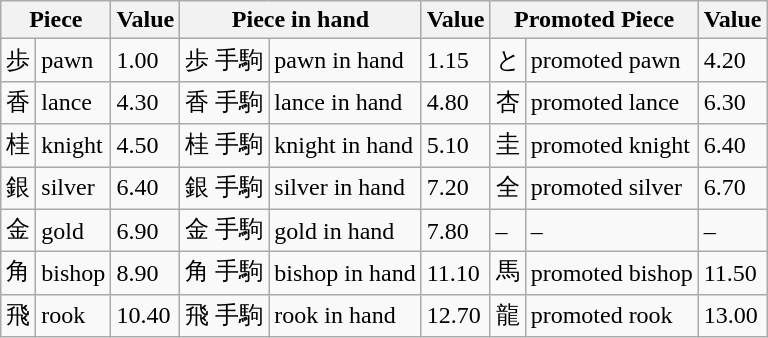<table class='wikitable'>
<tr>
<th colspan="2">Piece</th>
<th>Value</th>
<th colspan="2">Piece in hand</th>
<th>Value</th>
<th colspan="2">Promoted Piece</th>
<th>Value</th>
</tr>
<tr>
<td>歩</td>
<td>pawn</td>
<td>1.00</td>
<td>歩 手駒</td>
<td>pawn in hand</td>
<td>1.15</td>
<td>と</td>
<td>promoted pawn</td>
<td>4.20</td>
</tr>
<tr>
<td>香</td>
<td>lance</td>
<td>4.30</td>
<td>香 手駒</td>
<td>lance in hand</td>
<td>4.80</td>
<td>杏</td>
<td>promoted lance</td>
<td>6.30</td>
</tr>
<tr>
<td>桂</td>
<td>knight</td>
<td>4.50</td>
<td>桂 手駒</td>
<td>knight in hand</td>
<td>5.10</td>
<td>圭</td>
<td>promoted knight</td>
<td>6.40</td>
</tr>
<tr>
<td>銀</td>
<td>silver</td>
<td>6.40</td>
<td>銀 手駒</td>
<td>silver in hand</td>
<td>7.20</td>
<td>全</td>
<td>promoted silver</td>
<td>6.70</td>
</tr>
<tr>
<td>金</td>
<td>gold</td>
<td>6.90</td>
<td>金 手駒</td>
<td>gold in hand</td>
<td>7.80</td>
<td>–</td>
<td>–</td>
<td>–</td>
</tr>
<tr>
<td>角</td>
<td>bishop</td>
<td>8.90</td>
<td>角 手駒</td>
<td>bishop in hand</td>
<td>11.10</td>
<td>馬</td>
<td>promoted bishop</td>
<td>11.50</td>
</tr>
<tr>
<td>飛</td>
<td>rook</td>
<td>10.40</td>
<td>飛 手駒</td>
<td>rook in hand</td>
<td>12.70</td>
<td>龍</td>
<td>promoted rook</td>
<td>13.00</td>
</tr>
</table>
